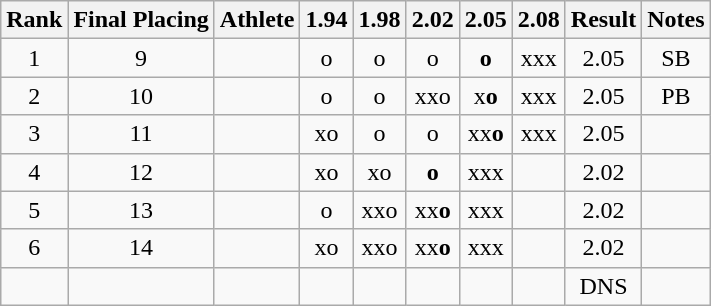<table class="wikitable" style="text-align:center">
<tr>
<th>Rank</th>
<th>Final Placing</th>
<th>Athlete</th>
<th>1.94</th>
<th>1.98</th>
<th>2.02</th>
<th>2.05</th>
<th>2.08</th>
<th>Result</th>
<th>Notes</th>
</tr>
<tr>
<td>1</td>
<td>9</td>
<td align=left></td>
<td>o</td>
<td>o</td>
<td>o</td>
<td><strong>o</strong></td>
<td>xxx</td>
<td>2.05</td>
<td>SB</td>
</tr>
<tr>
<td>2</td>
<td>10</td>
<td align=left></td>
<td>o</td>
<td>o</td>
<td>xxo</td>
<td>x<strong>o</strong></td>
<td>xxx</td>
<td>2.05</td>
<td>PB</td>
</tr>
<tr>
<td>3</td>
<td>11</td>
<td align=left></td>
<td>xo</td>
<td>o</td>
<td>o</td>
<td>xx<strong>o</strong></td>
<td>xxx</td>
<td>2.05</td>
<td></td>
</tr>
<tr>
<td>4</td>
<td>12</td>
<td align=left></td>
<td>xo</td>
<td>xo</td>
<td><strong>o</strong></td>
<td>xxx</td>
<td></td>
<td>2.02</td>
<td></td>
</tr>
<tr>
<td>5</td>
<td>13</td>
<td align=left></td>
<td>o</td>
<td>xxo</td>
<td>xx<strong>o</strong></td>
<td>xxx</td>
<td></td>
<td>2.02</td>
<td></td>
</tr>
<tr>
<td>6</td>
<td>14</td>
<td align=left></td>
<td>xo</td>
<td>xxo</td>
<td>xx<strong>o</strong></td>
<td>xxx</td>
<td></td>
<td>2.02</td>
<td></td>
</tr>
<tr>
<td></td>
<td></td>
<td align=left></td>
<td></td>
<td></td>
<td></td>
<td></td>
<td></td>
<td>DNS</td>
<td></td>
</tr>
</table>
